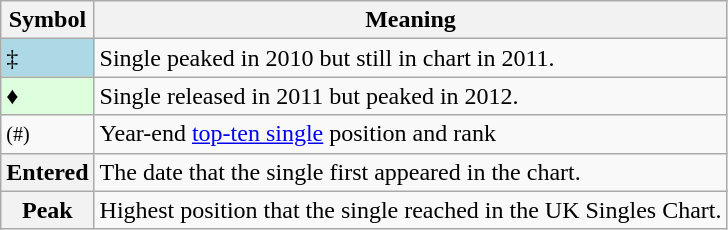<table Class="wikitable">
<tr>
<th>Symbol</th>
<th>Meaning</th>
</tr>
<tr>
<td bgcolor=lightblue>‡</td>
<td>Single peaked in 2010 but still in chart in 2011.</td>
</tr>
<tr>
<td bgcolor=#DDFFDD>♦</td>
<td>Single released in 2011 but peaked in 2012.</td>
</tr>
<tr>
<td><small>(#)</small></td>
<td>Year-end <a href='#'>top-ten single</a> position and rank</td>
</tr>
<tr>
<th>Entered</th>
<td>The date that the single first appeared in the chart.</td>
</tr>
<tr>
<th>Peak</th>
<td>Highest position that the single reached in the UK Singles Chart.</td>
</tr>
</table>
